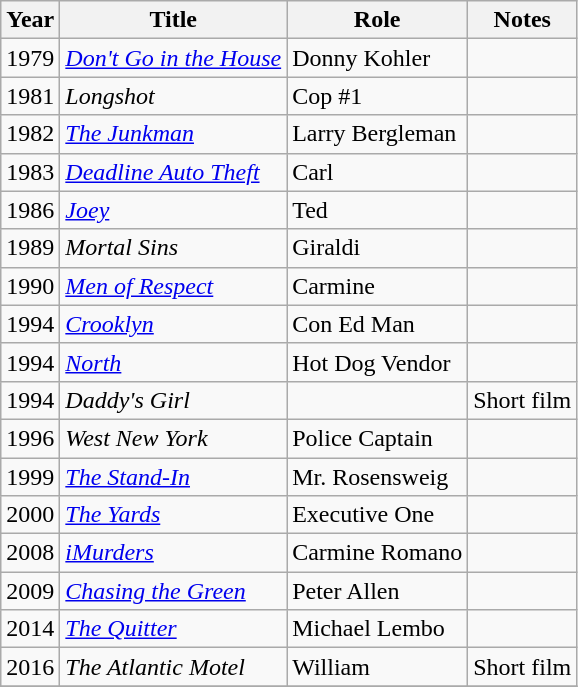<table class="wikitable sortable">
<tr>
<th>Year</th>
<th>Title</th>
<th>Role</th>
<th>Notes</th>
</tr>
<tr>
<td>1979</td>
<td><em><a href='#'>Don't Go in the House</a></em></td>
<td>Donny Kohler</td>
<td></td>
</tr>
<tr>
<td>1981</td>
<td><em>Longshot</em></td>
<td>Cop #1</td>
<td></td>
</tr>
<tr>
<td>1982</td>
<td><em><a href='#'>The Junkman</a></em></td>
<td>Larry Bergleman</td>
<td></td>
</tr>
<tr>
<td>1983</td>
<td><em><a href='#'>Deadline Auto Theft</a></em></td>
<td>Carl</td>
<td></td>
</tr>
<tr>
<td>1986</td>
<td><em><a href='#'>Joey</a></em></td>
<td>Ted</td>
<td></td>
</tr>
<tr>
<td>1989</td>
<td><em>Mortal Sins</em></td>
<td>Giraldi</td>
<td></td>
</tr>
<tr>
<td>1990</td>
<td><em><a href='#'>Men of Respect</a></em></td>
<td>Carmine</td>
<td></td>
</tr>
<tr>
<td>1994</td>
<td><em><a href='#'>Crooklyn</a></em></td>
<td>Con Ed Man</td>
<td></td>
</tr>
<tr>
<td>1994</td>
<td><em><a href='#'>North</a></em></td>
<td>Hot Dog Vendor</td>
<td></td>
</tr>
<tr>
<td>1994</td>
<td><em>Daddy's Girl</em></td>
<td></td>
<td>Short film</td>
</tr>
<tr>
<td>1996</td>
<td><em>West New York </em></td>
<td>Police Captain</td>
<td></td>
</tr>
<tr>
<td>1999</td>
<td><em><a href='#'>The Stand-In</a></em></td>
<td>Mr. Rosensweig</td>
<td></td>
</tr>
<tr>
<td>2000</td>
<td><em><a href='#'>The Yards</a></em></td>
<td>Executive One</td>
<td></td>
</tr>
<tr>
<td>2008</td>
<td><em><a href='#'>iMurders</a></em></td>
<td>Carmine Romano</td>
<td></td>
</tr>
<tr>
<td>2009</td>
<td><em><a href='#'>Chasing the Green</a></em></td>
<td>Peter Allen</td>
<td></td>
</tr>
<tr>
<td>2014</td>
<td><em><a href='#'>The Quitter</a></em></td>
<td>Michael Lembo</td>
<td></td>
</tr>
<tr>
<td>2016</td>
<td><em>The Atlantic Motel</em></td>
<td>William</td>
<td>Short film</td>
</tr>
<tr>
</tr>
</table>
